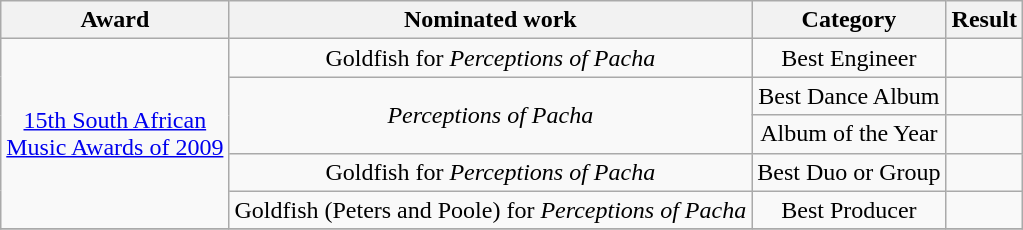<table class="wikitable plainrowheaders" style="text-align:center;">
<tr>
<th>Award</th>
<th>Nominated work</th>
<th>Category</th>
<th>Result</th>
</tr>
<tr>
<td rowspan="5"><a href='#'>15th South African<br>Music Awards of 2009</a></td>
<td>Goldfish for <em>Perceptions of Pacha</em></td>
<td>Best Engineer</td>
<td></td>
</tr>
<tr>
<td rowspan="2"><em>Perceptions of Pacha</em></td>
<td>Best Dance Album</td>
<td></td>
</tr>
<tr>
<td>Album of the Year</td>
<td></td>
</tr>
<tr>
<td>Goldfish for <em>Perceptions of Pacha</em></td>
<td>Best Duo or Group</td>
<td></td>
</tr>
<tr>
<td>Goldfish (Peters and Poole) for <em>Perceptions of Pacha</em></td>
<td>Best Producer</td>
<td></td>
</tr>
<tr>
</tr>
</table>
